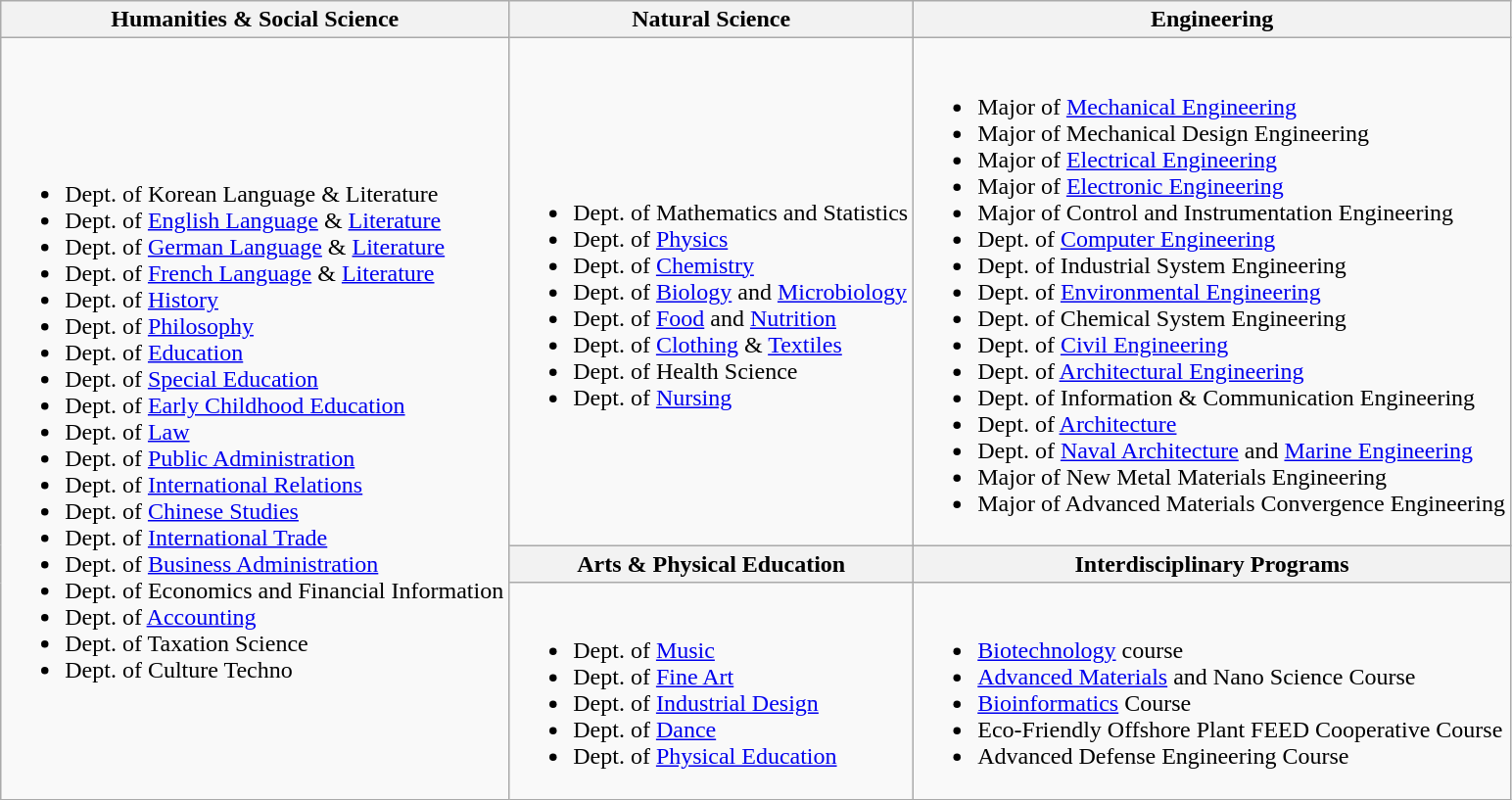<table class="wikitable">
<tr>
<th>Humanities & Social Science</th>
<th>Natural Science</th>
<th>Engineering</th>
</tr>
<tr>
<td rowspan="3"><br><ul><li>Dept. of Korean Language & Literature</li><li>Dept. of <a href='#'>English Language</a> & <a href='#'>Literature</a></li><li>Dept. of <a href='#'>German Language</a> & <a href='#'>Literature</a></li><li>Dept. of <a href='#'>French Language</a> & <a href='#'>Literature</a></li><li>Dept. of <a href='#'>History</a></li><li>Dept. of <a href='#'>Philosophy</a></li><li>Dept. of <a href='#'>Education</a></li><li>Dept. of <a href='#'>Special Education</a></li><li>Dept. of <a href='#'>Early Childhood Education</a></li><li>Dept. of <a href='#'>Law</a></li><li>Dept. of <a href='#'>Public Administration</a></li><li>Dept. of <a href='#'>International Relations</a></li><li>Dept. of <a href='#'>Chinese Studies</a></li><li>Dept. of <a href='#'>International Trade</a></li><li>Dept. of <a href='#'>Business Administration</a></li><li>Dept. of Economics and Financial Information</li><li>Dept. of <a href='#'>Accounting</a></li><li>Dept. of Taxation Science</li><li>Dept. of Culture Techno</li></ul></td>
<td><br><ul><li>Dept. of Mathematics and Statistics</li><li>Dept. of <a href='#'>Physics</a></li><li>Dept. of <a href='#'>Chemistry</a></li><li>Dept. of <a href='#'>Biology</a> and <a href='#'>Microbiology</a></li><li>Dept. of <a href='#'>Food</a> and <a href='#'>Nutrition</a></li><li>Dept. of <a href='#'>Clothing</a> & <a href='#'>Textiles</a></li><li>Dept. of Health Science</li><li>Dept. of <a href='#'>Nursing</a></li></ul></td>
<td><br><ul><li>Major of <a href='#'>Mechanical Engineering</a></li><li>Major of Mechanical Design Engineering</li><li>Major of <a href='#'>Electrical Engineering</a></li><li>Major of <a href='#'>Electronic Engineering</a></li><li>Major of Control and Instrumentation Engineering</li><li>Dept. of <a href='#'>Computer Engineering</a></li><li>Dept. of Industrial System Engineering</li><li>Dept. of <a href='#'>Environmental Engineering</a></li><li>Dept. of Chemical System Engineering</li><li>Dept. of <a href='#'>Civil Engineering</a></li><li>Dept. of <a href='#'>Architectural Engineering</a></li><li>Dept. of Information & Communication Engineering</li><li>Dept. of <a href='#'>Architecture</a></li><li>Dept. of <a href='#'>Naval Architecture</a> and <a href='#'>Marine Engineering</a></li><li>Major of New Metal Materials Engineering</li><li>Major of Advanced Materials Convergence Engineering</li></ul></td>
</tr>
<tr>
<th>Arts & Physical Education</th>
<th>Interdisciplinary Programs</th>
</tr>
<tr>
<td><br><ul><li>Dept. of <a href='#'>Music</a></li><li>Dept. of <a href='#'>Fine Art</a></li><li>Dept. of <a href='#'>Industrial Design</a></li><li>Dept. of <a href='#'>Dance</a></li><li>Dept. of <a href='#'>Physical Education</a></li></ul></td>
<td><br><ul><li><a href='#'>Biotechnology</a> course</li><li><a href='#'>Advanced Materials</a> and Nano Science Course</li><li><a href='#'>Bioinformatics</a> Course</li><li>Eco-Friendly Offshore Plant FEED Cooperative Course</li><li>Advanced Defense Engineering Course</li></ul></td>
</tr>
</table>
